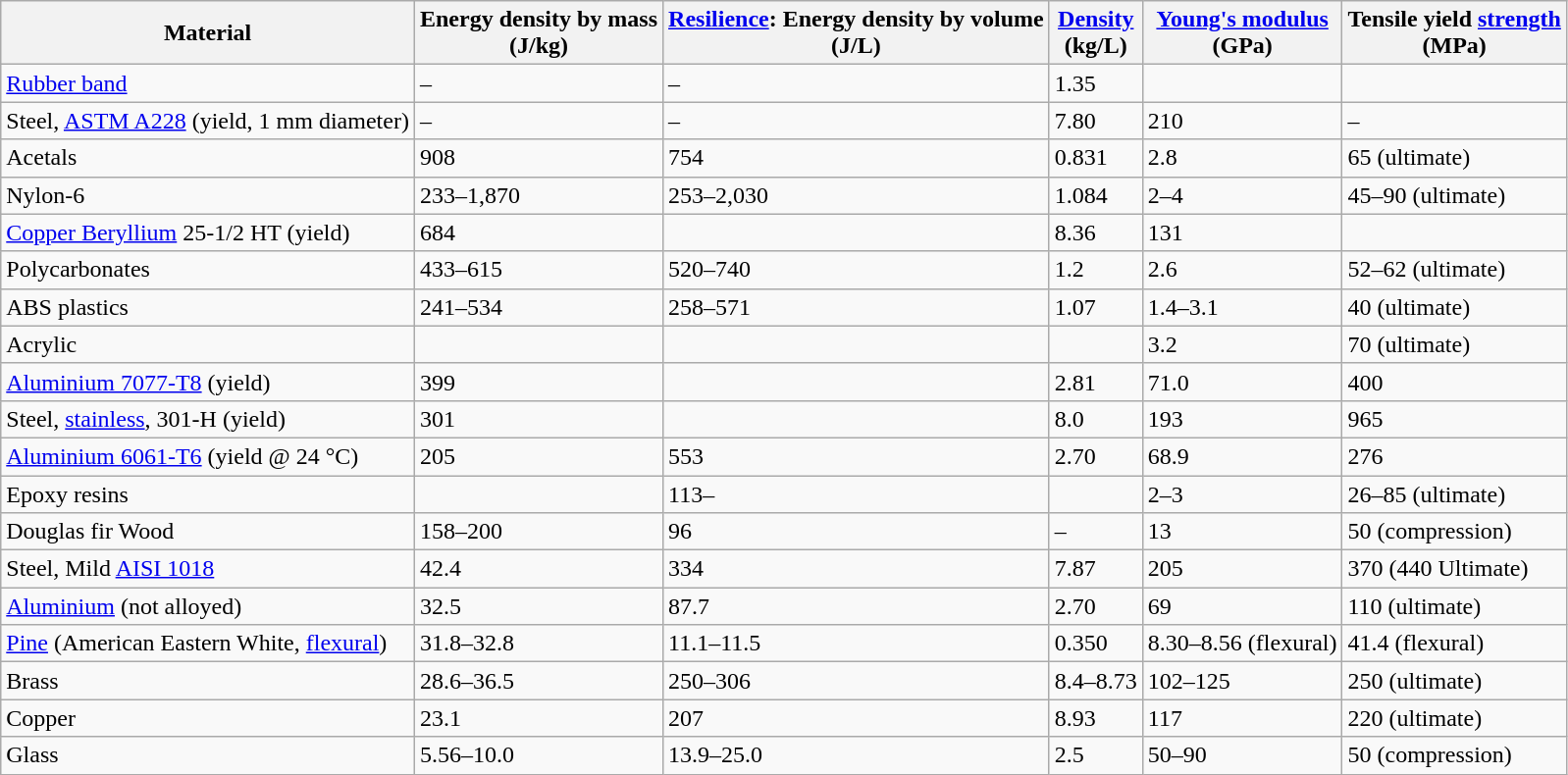<table class="wikitable sortable sticky-header">
<tr>
<th>Material</th>
<th>Energy density by mass<br>(J/kg)</th>
<th><a href='#'>Resilience</a>: Energy density by volume<br>(J/L)</th>
<th><a href='#'>Density</a><br>(kg/L)</th>
<th><a href='#'>Young's modulus</a><br>(GPa)</th>
<th>Tensile yield <a href='#'>strength</a><br>(MPa)</th>
</tr>
<tr>
<td><a href='#'>Rubber band</a></td>
<td>–</td>
<td>–</td>
<td>1.35</td>
<td></td>
<td></td>
</tr>
<tr>
<td>Steel, <a href='#'>ASTM A228</a> (yield, 1 mm diameter)</td>
<td>–</td>
<td>–</td>
<td>7.80</td>
<td>210</td>
<td>–</td>
</tr>
<tr>
<td>Acetals</td>
<td>908</td>
<td>754</td>
<td>0.831</td>
<td>2.8</td>
<td>65 (ultimate)</td>
</tr>
<tr>
<td>Nylon-6</td>
<td>233–1,870</td>
<td>253–2,030</td>
<td>1.084</td>
<td>2–4</td>
<td>45–90 (ultimate)</td>
</tr>
<tr>
<td><a href='#'>Copper Beryllium</a> 25-1/2 HT (yield)</td>
<td>684</td>
<td></td>
<td>8.36</td>
<td>131</td>
<td></td>
</tr>
<tr>
<td>Polycarbonates</td>
<td>433–615</td>
<td>520–740</td>
<td>1.2</td>
<td>2.6</td>
<td>52–62 (ultimate)</td>
</tr>
<tr>
<td>ABS plastics</td>
<td>241–534</td>
<td>258–571</td>
<td>1.07</td>
<td>1.4–3.1</td>
<td>40 (ultimate)</td>
</tr>
<tr>
<td>Acrylic</td>
<td></td>
<td></td>
<td></td>
<td>3.2</td>
<td>70 (ultimate)</td>
</tr>
<tr>
<td><a href='#'>Aluminium 7077-T8</a> (yield)</td>
<td>399</td>
<td></td>
<td>2.81</td>
<td>71.0</td>
<td>400</td>
</tr>
<tr>
<td>Steel, <a href='#'>stainless</a>, 301-H (yield)</td>
<td>301</td>
<td></td>
<td>8.0</td>
<td>193</td>
<td>965</td>
</tr>
<tr>
<td><a href='#'>Aluminium 6061-T6</a> (yield @ 24 °C)</td>
<td>205</td>
<td>553</td>
<td>2.70</td>
<td>68.9</td>
<td>276</td>
</tr>
<tr>
<td>Epoxy resins</td>
<td></td>
<td>113–</td>
<td></td>
<td>2–3</td>
<td>26–85 (ultimate)</td>
</tr>
<tr>
<td>Douglas fir Wood</td>
<td>158–200</td>
<td>96</td>
<td>–</td>
<td>13</td>
<td>50 (compression)</td>
</tr>
<tr>
<td>Steel, Mild <a href='#'>AISI 1018</a></td>
<td>42.4</td>
<td>334</td>
<td>7.87</td>
<td>205</td>
<td>370 (440 Ultimate)</td>
</tr>
<tr>
<td><a href='#'>Aluminium</a> (not alloyed)</td>
<td>32.5</td>
<td>87.7</td>
<td>2.70</td>
<td>69</td>
<td>110 (ultimate)</td>
</tr>
<tr>
<td><a href='#'>Pine</a> (American Eastern White, <a href='#'>flexural</a>)</td>
<td>31.8–32.8</td>
<td>11.1–11.5</td>
<td>0.350</td>
<td>8.30–8.56 (flexural)</td>
<td>41.4 (flexural)</td>
</tr>
<tr>
<td>Brass</td>
<td>28.6–36.5</td>
<td>250–306</td>
<td>8.4–8.73</td>
<td>102–125</td>
<td>250 (ultimate)</td>
</tr>
<tr>
<td>Copper</td>
<td>23.1</td>
<td>207</td>
<td>8.93</td>
<td>117</td>
<td>220 (ultimate)</td>
</tr>
<tr>
<td>Glass</td>
<td>5.56–10.0</td>
<td>13.9–25.0</td>
<td>2.5</td>
<td>50–90</td>
<td>50 (compression)</td>
</tr>
</table>
